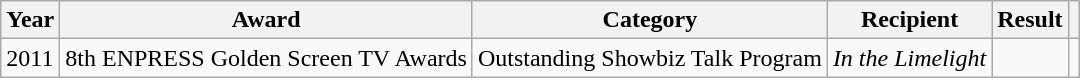<table class="wikitable">
<tr>
<th>Year</th>
<th>Award</th>
<th>Category</th>
<th>Recipient</th>
<th>Result</th>
<th></th>
</tr>
<tr>
<td>2011</td>
<td>8th ENPRESS Golden Screen TV Awards</td>
<td>Outstanding Showbiz Talk Program</td>
<td><em>In the Limelight</em></td>
<td></td>
<td></td>
</tr>
</table>
